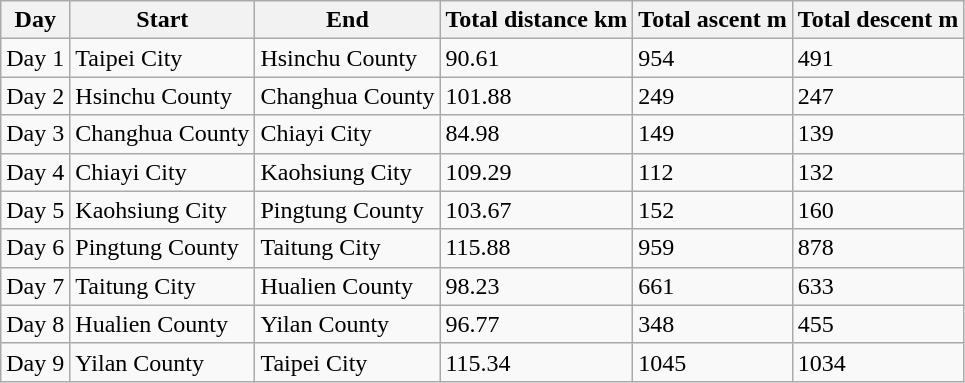<table class="wikitable">
<tr>
<th>Day</th>
<th>Start</th>
<th>End</th>
<th>Total distance km</th>
<th>Total ascent m</th>
<th>Total descent m</th>
</tr>
<tr>
<td>Day 1</td>
<td>Taipei City</td>
<td>Hsinchu County</td>
<td>90.61</td>
<td>954</td>
<td>491</td>
</tr>
<tr>
<td>Day 2</td>
<td>Hsinchu County</td>
<td>Changhua County</td>
<td>101.88</td>
<td>249</td>
<td>247</td>
</tr>
<tr>
<td>Day 3</td>
<td>Changhua County</td>
<td>Chiayi City</td>
<td>84.98</td>
<td>149</td>
<td>139</td>
</tr>
<tr>
<td>Day 4</td>
<td>Chiayi City</td>
<td>Kaohsiung City</td>
<td>109.29</td>
<td>112</td>
<td>132</td>
</tr>
<tr>
<td>Day 5</td>
<td>Kaohsiung City</td>
<td>Pingtung County</td>
<td>103.67</td>
<td>152</td>
<td>160</td>
</tr>
<tr>
<td>Day 6</td>
<td>Pingtung County</td>
<td>Taitung City</td>
<td>115.88</td>
<td>959</td>
<td>878</td>
</tr>
<tr>
<td>Day 7</td>
<td>Taitung City</td>
<td>Hualien County</td>
<td>98.23</td>
<td>661</td>
<td>633</td>
</tr>
<tr>
<td>Day 8</td>
<td>Hualien County</td>
<td>Yilan County</td>
<td>96.77</td>
<td>348</td>
<td>455</td>
</tr>
<tr>
<td>Day 9</td>
<td>Yilan County</td>
<td>Taipei City</td>
<td>115.34</td>
<td>1045</td>
<td>1034</td>
</tr>
</table>
